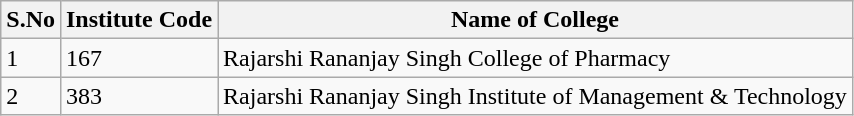<table class="wikitable sortable">
<tr>
<th>S.No</th>
<th>Institute Code</th>
<th>Name of College</th>
</tr>
<tr>
<td>1</td>
<td>167</td>
<td>Rajarshi Rananjay Singh College of Pharmacy</td>
</tr>
<tr>
<td>2</td>
<td>383</td>
<td>Rajarshi Rananjay Singh Institute of Management & Technology</td>
</tr>
</table>
